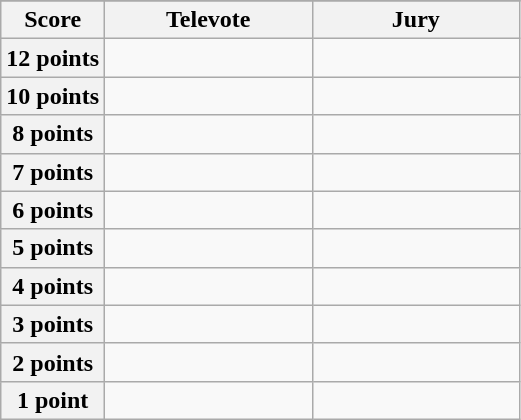<table class="wikitable">
<tr>
</tr>
<tr>
<th scope="col" width="20%">Score</th>
<th scope="col" width="40%">Televote</th>
<th scope="col" width="40%">Jury</th>
</tr>
<tr>
<th scope="row">12 points</th>
<td></td>
<td></td>
</tr>
<tr>
<th scope="row">10 points</th>
<td></td>
<td></td>
</tr>
<tr>
<th scope="row">8 points</th>
<td></td>
<td></td>
</tr>
<tr>
<th scope="row">7 points</th>
<td></td>
<td></td>
</tr>
<tr>
<th scope="row">6 points</th>
<td></td>
<td></td>
</tr>
<tr>
<th scope="row">5 points</th>
<td></td>
<td></td>
</tr>
<tr>
<th scope="row">4 points</th>
<td></td>
<td></td>
</tr>
<tr>
<th scope="row">3 points</th>
<td></td>
<td></td>
</tr>
<tr>
<th scope="row">2 points</th>
<td></td>
<td></td>
</tr>
<tr>
<th scope="row">1 point</th>
<td></td>
<td></td>
</tr>
</table>
